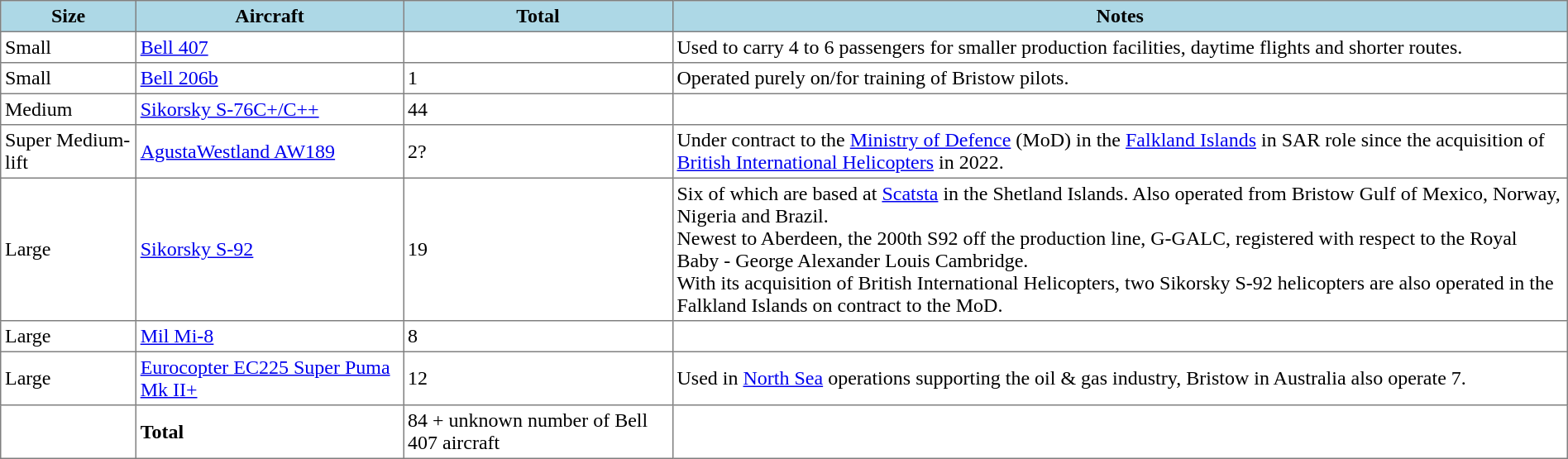<table class="toccolours sortable" style="border-collapse:collapse" cellpadding="3" border="1">
<tr style="background:lightblue;">
<th>Size</th>
<th>Aircraft</th>
<th>Total</th>
<th>Notes</th>
</tr>
<tr>
<td>Small</td>
<td><a href='#'>Bell 407</a></td>
<td></td>
<td>Used to carry 4 to 6 passengers for smaller production facilities, daytime flights and shorter routes.</td>
</tr>
<tr>
<td>Small</td>
<td><a href='#'>Bell 206b</a></td>
<td>1</td>
<td>Operated purely on/for training of Bristow pilots.</td>
</tr>
<tr>
<td>Medium</td>
<td><a href='#'>Sikorsky S-76C+/C++</a></td>
<td>44</td>
<td></td>
</tr>
<tr>
<td>Super Medium-lift</td>
<td><a href='#'>AgustaWestland AW189</a></td>
<td>2?</td>
<td>Under contract to the <a href='#'>Ministry of Defence</a> (MoD) in the <a href='#'>Falkland Islands</a> in SAR role since the acquisition of <a href='#'>British International Helicopters</a> in 2022.</td>
</tr>
<tr>
<td>Large</td>
<td><a href='#'>Sikorsky S-92</a></td>
<td>19</td>
<td>Six of which are based at <a href='#'>Scatsta</a> in the Shetland Islands. Also operated from Bristow Gulf of Mexico, Norway, Nigeria and Brazil.<br>Newest to Aberdeen, the 200th S92 off the production line, G-GALC, registered with respect to the Royal Baby - George Alexander Louis Cambridge.<br>With its acquisition of British International Helicopters, two Sikorsky S-92 helicopters are also operated in the Falkland Islands on contract to the MoD.</td>
</tr>
<tr>
<td>Large</td>
<td><a href='#'>Mil Mi-8</a></td>
<td>8</td>
<td></td>
</tr>
<tr>
<td>Large</td>
<td><a href='#'>Eurocopter EC225 Super Puma Mk II+</a></td>
<td>12</td>
<td>Used in <a href='#'>North Sea</a> operations supporting the oil & gas industry, Bristow in Australia also operate 7.</td>
</tr>
<tr>
<td></td>
<td><strong>Total</strong></td>
<td>84 + unknown number of Bell 407 aircraft</td>
<td></td>
</tr>
</table>
